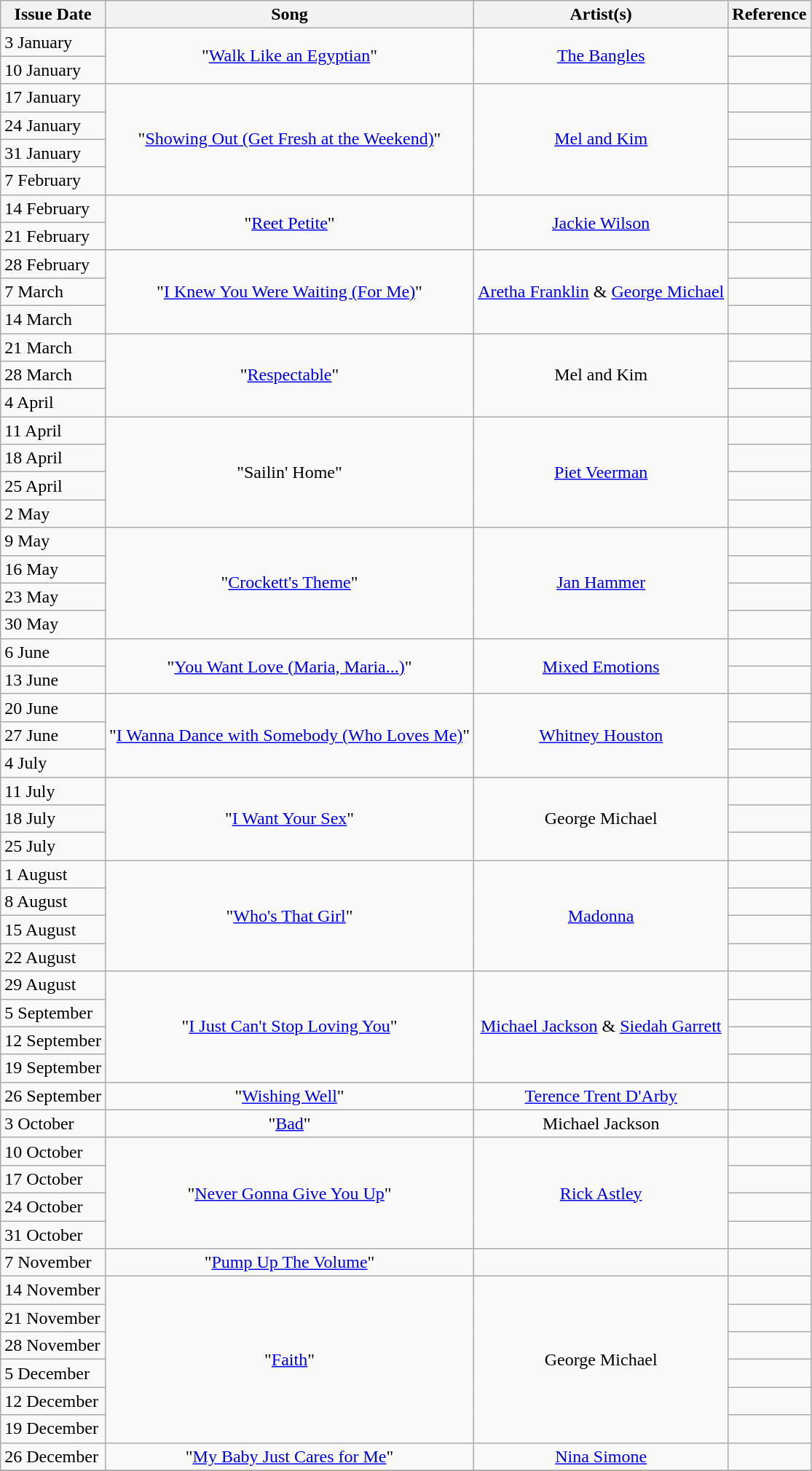<table class="wikitable">
<tr>
<th align="center">Issue Date</th>
<th align="center">Song</th>
<th align="center">Artist(s)</th>
<th align="center">Reference</th>
</tr>
<tr>
<td align="left">3 January</td>
<td align="center" rowspan="2">"<a href='#'>Walk Like an Egyptian</a>"</td>
<td align="center" rowspan="2"><a href='#'>The Bangles</a></td>
<td align="center"></td>
</tr>
<tr>
<td align="left">10 January</td>
<td align="center"></td>
</tr>
<tr>
<td align="left">17 January</td>
<td align="center" rowspan="4">"<a href='#'>Showing Out (Get Fresh at the Weekend)</a>"</td>
<td align="center" rowspan="4"><a href='#'>Mel and Kim</a></td>
<td align="center"></td>
</tr>
<tr>
<td align="left">24 January</td>
<td align="center"></td>
</tr>
<tr>
<td align="left">31 January</td>
<td align="center"></td>
</tr>
<tr>
<td align="left">7 February</td>
<td align="center"></td>
</tr>
<tr>
<td align="left">14 February</td>
<td align="center" rowspan="2">"<a href='#'>Reet Petite</a>"</td>
<td align="center" rowspan="2"><a href='#'>Jackie Wilson</a></td>
<td align="center"></td>
</tr>
<tr>
<td align="left">21 February</td>
<td align="center"></td>
</tr>
<tr>
<td align="left">28 February</td>
<td align="center" rowspan="3">"<a href='#'>I Knew You Were Waiting (For Me)</a>"</td>
<td align="center" rowspan="3"><a href='#'>Aretha Franklin</a> & <a href='#'>George Michael</a></td>
<td align="center"></td>
</tr>
<tr>
<td align="left">7 March</td>
<td align="center"></td>
</tr>
<tr>
<td align="left">14 March</td>
<td align="center"></td>
</tr>
<tr>
<td align="left">21 March</td>
<td align="center" rowspan="3">"<a href='#'>Respectable</a>"</td>
<td align="center" rowspan="3">Mel and Kim</td>
<td align="center"></td>
</tr>
<tr>
<td align="left">28 March</td>
<td align="center"></td>
</tr>
<tr>
<td align="left">4 April</td>
<td align="center"></td>
</tr>
<tr>
<td align="left">11 April</td>
<td align="center" rowspan="4">"Sailin' Home"</td>
<td align="center" rowspan="4"><a href='#'>Piet Veerman</a></td>
<td align="center"></td>
</tr>
<tr>
<td align="left">18 April</td>
<td align="center"></td>
</tr>
<tr>
<td align="left">25 April</td>
<td align="center"></td>
</tr>
<tr>
<td align="left">2 May</td>
<td align="center"></td>
</tr>
<tr>
<td align="left">9 May</td>
<td align="center" rowspan="4">"<a href='#'>Crockett's Theme</a>"</td>
<td align="center" rowspan="4"><a href='#'>Jan Hammer</a></td>
<td align="center"></td>
</tr>
<tr>
<td align="left">16 May</td>
<td align="center"></td>
</tr>
<tr>
<td align="left">23 May</td>
<td align="center"></td>
</tr>
<tr>
<td align="left">30 May</td>
<td align="center"></td>
</tr>
<tr>
<td align="left">6 June</td>
<td align="center" rowspan="2">"<a href='#'>You Want Love (Maria, Maria...)</a>"</td>
<td align="center" rowspan="2"><a href='#'>Mixed Emotions</a></td>
<td align="center"></td>
</tr>
<tr>
<td align="left">13 June</td>
<td align="center"></td>
</tr>
<tr>
<td align="left">20 June</td>
<td align="center" rowspan="3">"<a href='#'>I Wanna Dance with Somebody (Who Loves Me)</a>"</td>
<td align="center" rowspan="3"><a href='#'>Whitney Houston</a></td>
<td align="center"></td>
</tr>
<tr>
<td align="left">27 June</td>
<td align="center"></td>
</tr>
<tr>
<td align="left">4 July</td>
<td align="center"></td>
</tr>
<tr>
<td align="left">11 July</td>
<td align="center" rowspan="3">"<a href='#'>I Want Your Sex</a>"</td>
<td align="center" rowspan="3">George Michael</td>
<td align="center"></td>
</tr>
<tr>
<td align="left">18 July</td>
<td align="center"></td>
</tr>
<tr>
<td align="left">25 July</td>
<td align="center"></td>
</tr>
<tr>
<td align="left">1 August</td>
<td align="center" rowspan="4">"<a href='#'>Who's That Girl</a>"</td>
<td align="center" rowspan="4"><a href='#'>Madonna</a></td>
<td align="center"></td>
</tr>
<tr>
<td align="left">8 August</td>
<td align="center"></td>
</tr>
<tr>
<td align="left">15 August</td>
<td align="center"></td>
</tr>
<tr>
<td align="left">22 August</td>
<td align="center"></td>
</tr>
<tr>
<td align="left">29 August</td>
<td align="center" rowspan="4">"<a href='#'>I Just Can't Stop Loving You</a>"</td>
<td align="center" rowspan="4"><a href='#'>Michael Jackson</a> & <a href='#'>Siedah Garrett</a></td>
<td align="center"></td>
</tr>
<tr>
<td align="left">5 September</td>
<td align="center"></td>
</tr>
<tr>
<td align="left">12 September</td>
<td align="center"></td>
</tr>
<tr>
<td align="left">19 September</td>
<td align="center"></td>
</tr>
<tr>
<td align="left">26 September</td>
<td align="center">"<a href='#'>Wishing Well</a>"</td>
<td align="center"><a href='#'>Terence Trent D'Arby</a></td>
<td align="center"></td>
</tr>
<tr>
<td align="left">3 October</td>
<td align="center">"<a href='#'>Bad</a>"</td>
<td align="center">Michael Jackson</td>
<td align="center"></td>
</tr>
<tr>
<td align="left">10 October</td>
<td align="center" rowspan="4">"<a href='#'>Never Gonna Give You Up</a>"</td>
<td align="center" rowspan="4"><a href='#'>Rick Astley</a></td>
<td align="center"></td>
</tr>
<tr>
<td align="left">17 October</td>
<td align="center"></td>
</tr>
<tr>
<td align="left">24 October</td>
<td align="center"></td>
</tr>
<tr>
<td align="left">31 October</td>
<td align="center"></td>
</tr>
<tr>
<td align="left">7 November</td>
<td align="center">"<a href='#'>Pump Up The Volume</a>"</td>
<td align="center"><a href='#'></a></td>
<td align="center"></td>
</tr>
<tr>
<td align="left">14 November</td>
<td align="center" rowspan="6">"<a href='#'>Faith</a>"</td>
<td align="center" rowspan="6">George Michael</td>
<td align="center"></td>
</tr>
<tr>
<td align="left">21 November</td>
<td align="center"></td>
</tr>
<tr>
<td align="left">28 November</td>
<td align="center"></td>
</tr>
<tr>
<td align="left">5 December</td>
<td align="center"></td>
</tr>
<tr>
<td align="left">12 December</td>
<td align="center"></td>
</tr>
<tr>
<td align="left">19 December</td>
<td align="center"></td>
</tr>
<tr>
<td align="left">26 December</td>
<td align="center">"<a href='#'>My Baby Just Cares for Me</a>"</td>
<td align="center"><a href='#'>Nina Simone</a></td>
<td align="center"></td>
</tr>
<tr>
</tr>
</table>
